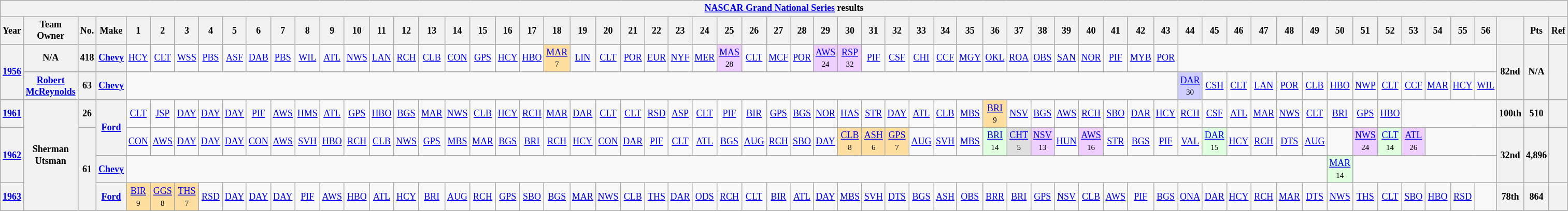<table class="wikitable" style="text-align:center; font-size:75%">
<tr>
<th colspan="67"><a href='#'>NASCAR Grand National Series</a> results</th>
</tr>
<tr>
<th>Year</th>
<th>Team Owner</th>
<th>No.</th>
<th>Make</th>
<th>1</th>
<th>2</th>
<th>3</th>
<th>4</th>
<th>5</th>
<th>6</th>
<th>7</th>
<th>8</th>
<th>9</th>
<th>10</th>
<th>11</th>
<th>12</th>
<th>13</th>
<th>14</th>
<th>15</th>
<th>16</th>
<th>17</th>
<th>18</th>
<th>19</th>
<th>20</th>
<th>21</th>
<th>22</th>
<th>23</th>
<th>24</th>
<th>25</th>
<th>26</th>
<th>27</th>
<th>28</th>
<th>29</th>
<th>30</th>
<th>31</th>
<th>32</th>
<th>33</th>
<th>34</th>
<th>35</th>
<th>36</th>
<th>37</th>
<th>38</th>
<th>39</th>
<th>40</th>
<th>41</th>
<th>42</th>
<th>43</th>
<th>44</th>
<th>45</th>
<th>46</th>
<th>47</th>
<th>48</th>
<th>49</th>
<th>50</th>
<th>51</th>
<th>52</th>
<th>53</th>
<th>54</th>
<th>55</th>
<th>56</th>
<th></th>
<th>Pts</th>
<th>Ref</th>
</tr>
<tr>
<th rowspan=2><a href='#'>1956</a></th>
<th>N/A</th>
<th>418</th>
<th><a href='#'>Chevy</a></th>
<td><a href='#'>HCY</a></td>
<td><a href='#'>CLT</a></td>
<td><a href='#'>WSS</a></td>
<td><a href='#'>PBS</a></td>
<td><a href='#'>ASF</a></td>
<td><a href='#'>DAB</a></td>
<td><a href='#'>PBS</a></td>
<td><a href='#'>WIL</a></td>
<td><a href='#'>ATL</a></td>
<td><a href='#'>NWS</a></td>
<td><a href='#'>LAN</a></td>
<td><a href='#'>RCH</a></td>
<td><a href='#'>CLB</a></td>
<td><a href='#'>CON</a></td>
<td><a href='#'>GPS</a></td>
<td><a href='#'>HCY</a></td>
<td><a href='#'>HBO</a></td>
<td style="background:#FFDF9F;"><a href='#'>MAR</a><br><small>7</small></td>
<td><a href='#'>LIN</a></td>
<td><a href='#'>CLT</a></td>
<td><a href='#'>POR</a></td>
<td><a href='#'>EUR</a></td>
<td><a href='#'>NYF</a></td>
<td><a href='#'>MER</a></td>
<td style="background:#EFCFFF;"><a href='#'>MAS</a><br><small>28</small></td>
<td><a href='#'>CLT</a></td>
<td><a href='#'>MCF</a></td>
<td><a href='#'>POR</a></td>
<td style="background:#EFCFFF;"><a href='#'>AWS</a><br><small>24</small></td>
<td style="background:#EFCFFF;"><a href='#'>RSP</a><br><small>32</small></td>
<td><a href='#'>PIF</a></td>
<td><a href='#'>CSF</a></td>
<td><a href='#'>CHI</a></td>
<td><a href='#'>CCF</a></td>
<td><a href='#'>MGY</a></td>
<td><a href='#'>OKL</a></td>
<td><a href='#'>ROA</a></td>
<td><a href='#'>OBS</a></td>
<td><a href='#'>SAN</a></td>
<td><a href='#'>NOR</a></td>
<td><a href='#'>PIF</a></td>
<td><a href='#'>MYB</a></td>
<td><a href='#'>POR</a></td>
<td colspan=13></td>
<th rowspan=2>82nd</th>
<th rowspan=2>N/A</th>
<th rowspan=2></th>
</tr>
<tr>
<th><a href='#'>Robert McReynolds</a></th>
<th>63</th>
<th><a href='#'>Chevy</a></th>
<td colspan=43></td>
<td style="background:#CFCFFF;"><a href='#'>DAR</a><br><small>30</small></td>
<td><a href='#'>CSH</a></td>
<td><a href='#'>CLT</a></td>
<td><a href='#'>LAN</a></td>
<td><a href='#'>POR</a></td>
<td><a href='#'>CLB</a></td>
<td><a href='#'>HBO</a></td>
<td><a href='#'>NWP</a></td>
<td><a href='#'>CLT</a></td>
<td><a href='#'>CCF</a></td>
<td><a href='#'>MAR</a></td>
<td><a href='#'>HCY</a></td>
<td><a href='#'>WIL</a></td>
</tr>
<tr>
<th><a href='#'>1961</a></th>
<th rowspan=4>Sherman Utsman</th>
<th>26</th>
<th rowspan=2><a href='#'>Ford</a></th>
<td><a href='#'>CLT</a></td>
<td><a href='#'>JSP</a></td>
<td><a href='#'>DAY</a></td>
<td><a href='#'>DAY</a></td>
<td><a href='#'>DAY</a></td>
<td><a href='#'>PIF</a></td>
<td><a href='#'>AWS</a></td>
<td><a href='#'>HMS</a></td>
<td><a href='#'>ATL</a></td>
<td><a href='#'>GPS</a></td>
<td><a href='#'>HBO</a></td>
<td><a href='#'>BGS</a></td>
<td><a href='#'>MAR</a></td>
<td><a href='#'>NWS</a></td>
<td><a href='#'>CLB</a></td>
<td><a href='#'>HCY</a></td>
<td><a href='#'>RCH</a></td>
<td><a href='#'>MAR</a></td>
<td><a href='#'>DAR</a></td>
<td><a href='#'>CLT</a></td>
<td><a href='#'>CLT</a></td>
<td><a href='#'>RSD</a></td>
<td><a href='#'>ASP</a></td>
<td><a href='#'>CLT</a></td>
<td><a href='#'>PIF</a></td>
<td><a href='#'>BIR</a></td>
<td><a href='#'>GPS</a></td>
<td><a href='#'>BGS</a></td>
<td><a href='#'>NOR</a></td>
<td><a href='#'>HAS</a></td>
<td><a href='#'>STR</a></td>
<td><a href='#'>DAY</a></td>
<td><a href='#'>ATL</a></td>
<td><a href='#'>CLB</a></td>
<td><a href='#'>MBS</a></td>
<td style="background:#FFDF9F;"><a href='#'>BRI</a><br><small>9</small></td>
<td><a href='#'>NSV</a></td>
<td><a href='#'>BGS</a></td>
<td><a href='#'>AWS</a></td>
<td><a href='#'>RCH</a></td>
<td><a href='#'>SBO</a></td>
<td><a href='#'>DAR</a></td>
<td><a href='#'>HCY</a></td>
<td><a href='#'>RCH</a></td>
<td><a href='#'>CSF</a></td>
<td><a href='#'>ATL</a></td>
<td><a href='#'>MAR</a></td>
<td><a href='#'>NWS</a></td>
<td><a href='#'>CLT</a></td>
<td><a href='#'>BRI</a></td>
<td><a href='#'>GPS</a></td>
<td><a href='#'>HBO</a></td>
<td colspan=4></td>
<th>100th</th>
<th>510</th>
<th></th>
</tr>
<tr>
<th rowspan=2><a href='#'>1962</a></th>
<th rowspan=3>61</th>
<td><a href='#'>CON</a></td>
<td><a href='#'>AWS</a></td>
<td><a href='#'>DAY</a></td>
<td><a href='#'>DAY</a></td>
<td><a href='#'>DAY</a></td>
<td><a href='#'>CON</a></td>
<td><a href='#'>AWS</a></td>
<td><a href='#'>SVH</a></td>
<td><a href='#'>HBO</a></td>
<td><a href='#'>RCH</a></td>
<td><a href='#'>CLB</a></td>
<td><a href='#'>NWS</a></td>
<td><a href='#'>GPS</a></td>
<td><a href='#'>MBS</a></td>
<td><a href='#'>MAR</a></td>
<td><a href='#'>BGS</a></td>
<td><a href='#'>BRI</a></td>
<td><a href='#'>RCH</a></td>
<td><a href='#'>HCY</a></td>
<td><a href='#'>CON</a></td>
<td><a href='#'>DAR</a></td>
<td><a href='#'>PIF</a></td>
<td><a href='#'>CLT</a></td>
<td><a href='#'>ATL</a></td>
<td><a href='#'>BGS</a></td>
<td><a href='#'>AUG</a></td>
<td><a href='#'>RCH</a></td>
<td><a href='#'>SBO</a></td>
<td><a href='#'>DAY</a></td>
<td style="background:#FFDF9F;"><a href='#'>CLB</a><br><small>8</small></td>
<td style="background:#FFDF9F;"><a href='#'>ASH</a><br><small>6</small></td>
<td style="background:#FFDF9F;"><a href='#'>GPS</a><br><small>7</small></td>
<td><a href='#'>AUG</a></td>
<td><a href='#'>SVH</a></td>
<td><a href='#'>MBS</a></td>
<td style="background:#DFFFDF;"><a href='#'>BRI</a><br><small>14</small></td>
<td style="background:#DFDFDF;"><a href='#'>CHT</a><br><small>5</small></td>
<td style="background:#EFCFFF;"><a href='#'>NSV</a><br><small>13</small></td>
<td><a href='#'>HUN</a></td>
<td style="background:#EFCFFF;"><a href='#'>AWS</a><br><small>16</small></td>
<td><a href='#'>STR</a></td>
<td><a href='#'>BGS</a></td>
<td><a href='#'>PIF</a></td>
<td><a href='#'>VAL</a></td>
<td style="background:#DFFFDF;"><a href='#'>DAR</a><br><small>15</small></td>
<td><a href='#'>HCY</a></td>
<td><a href='#'>RCH</a></td>
<td><a href='#'>DTS</a></td>
<td><a href='#'>AUG</a></td>
<td></td>
<td style="background:#EFCFFF;"><a href='#'>NWS</a><br><small>24</small></td>
<td style="background:#DFFFDF;"><a href='#'>CLT</a><br><small>14</small></td>
<td style="background:#EFCFFF;"><a href='#'>ATL</a><br><small>26</small></td>
<td colspan=3></td>
<th rowspan=2>32nd</th>
<th rowspan=2>4,896</th>
<th rowspan=2></th>
</tr>
<tr>
<th><a href='#'>Chevy</a></th>
<td colspan=49></td>
<td style="background:#DFFFDF;"><a href='#'>MAR</a><br><small>14</small></td>
<td colspan=6></td>
</tr>
<tr>
<th><a href='#'>1963</a></th>
<th><a href='#'>Ford</a></th>
<td style="background:#FFDF9F;"><a href='#'>BIR</a><br><small>9</small></td>
<td style="background:#FFDF9F;"><a href='#'>GGS</a><br><small>8</small></td>
<td style="background:#FFDF9F;"><a href='#'>THS</a><br><small>7</small></td>
<td><a href='#'>RSD</a></td>
<td><a href='#'>DAY</a></td>
<td><a href='#'>DAY</a></td>
<td><a href='#'>DAY</a></td>
<td><a href='#'>PIF</a></td>
<td><a href='#'>AWS</a></td>
<td><a href='#'>HBO</a></td>
<td><a href='#'>ATL</a></td>
<td><a href='#'>HCY</a></td>
<td><a href='#'>BRI</a></td>
<td><a href='#'>AUG</a></td>
<td><a href='#'>RCH</a></td>
<td><a href='#'>GPS</a></td>
<td><a href='#'>SBO</a></td>
<td><a href='#'>BGS</a></td>
<td><a href='#'>MAR</a></td>
<td><a href='#'>NWS</a></td>
<td><a href='#'>CLB</a></td>
<td><a href='#'>THS</a></td>
<td><a href='#'>DAR</a></td>
<td><a href='#'>ODS</a></td>
<td><a href='#'>RCH</a></td>
<td><a href='#'>CLT</a></td>
<td><a href='#'>BIR</a></td>
<td><a href='#'>ATL</a></td>
<td><a href='#'>DAY</a></td>
<td><a href='#'>MBS</a></td>
<td><a href='#'>SVH</a></td>
<td><a href='#'>DTS</a></td>
<td><a href='#'>BGS</a></td>
<td><a href='#'>ASH</a></td>
<td><a href='#'>OBS</a></td>
<td><a href='#'>BRR</a></td>
<td><a href='#'>BRI</a></td>
<td><a href='#'>GPS</a></td>
<td><a href='#'>NSV</a></td>
<td><a href='#'>CLB</a></td>
<td><a href='#'>AWS</a></td>
<td><a href='#'>PIF</a></td>
<td><a href='#'>BGS</a></td>
<td><a href='#'>ONA</a></td>
<td><a href='#'>DAR</a></td>
<td><a href='#'>HCY</a></td>
<td><a href='#'>RCH</a></td>
<td><a href='#'>MAR</a></td>
<td><a href='#'>DTS</a></td>
<td><a href='#'>NWS</a></td>
<td><a href='#'>THS</a></td>
<td><a href='#'>CLT</a></td>
<td><a href='#'>SBO</a></td>
<td><a href='#'>HBO</a></td>
<td><a href='#'>RSD</a></td>
<td></td>
<th>78th</th>
<th>864</th>
<th></th>
</tr>
</table>
